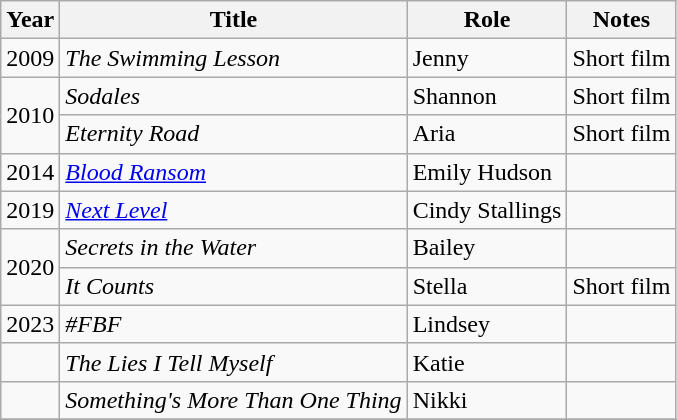<table class="wikitable sortable">
<tr>
<th>Year</th>
<th>Title</th>
<th>Role</th>
<th class="unsortable">Notes</th>
</tr>
<tr>
<td>2009</td>
<td><em>The Swimming Lesson</em></td>
<td>Jenny</td>
<td>Short film</td>
</tr>
<tr>
<td rowspan="2">2010</td>
<td><em>Sodales</em></td>
<td>Shannon</td>
<td>Short film</td>
</tr>
<tr>
<td><em>Eternity Road</em></td>
<td>Aria</td>
<td>Short film</td>
</tr>
<tr>
<td>2014</td>
<td><em><a href='#'>Blood Ransom</a></em></td>
<td>Emily Hudson</td>
<td></td>
</tr>
<tr>
<td>2019</td>
<td><em><a href='#'>Next Level</a></em></td>
<td>Cindy Stallings</td>
<td></td>
</tr>
<tr>
<td rowspan="2">2020</td>
<td><em>Secrets in the Water</em></td>
<td>Bailey</td>
<td></td>
</tr>
<tr>
<td><em>It Counts</em></td>
<td>Stella</td>
<td>Short film</td>
</tr>
<tr>
<td>2023</td>
<td><em>#FBF</em></td>
<td>Lindsey</td>
<td></td>
</tr>
<tr>
<td></td>
<td><em>The Lies I Tell Myself</em></td>
<td>Katie</td>
<td></td>
</tr>
<tr>
<td></td>
<td><em>Something's More Than One Thing</em></td>
<td>Nikki</td>
<td></td>
</tr>
<tr>
</tr>
</table>
